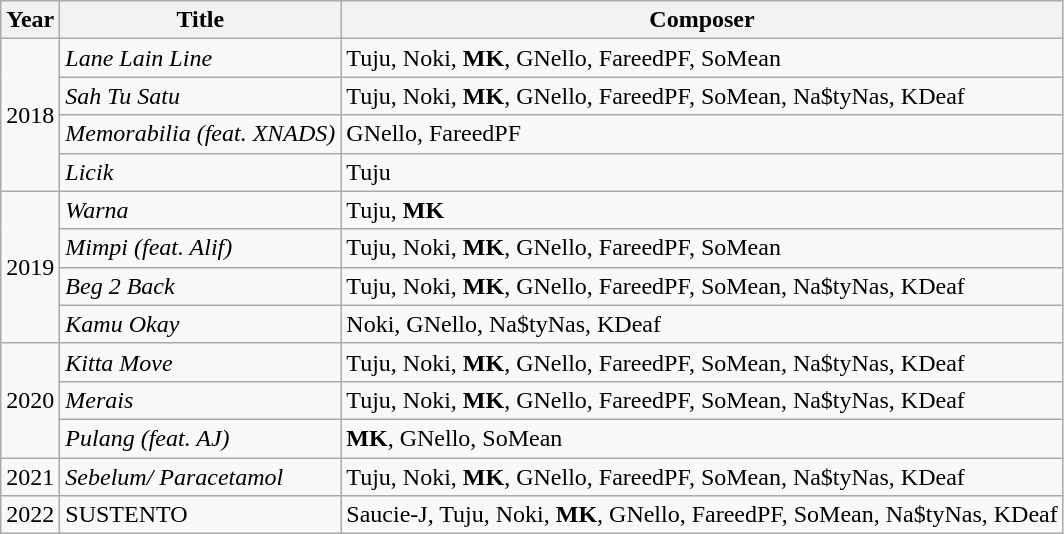<table class="wikitable">
<tr>
<th>Year</th>
<th>Title</th>
<th>Composer</th>
</tr>
<tr>
<td rowspan="4">2018</td>
<td><em>Lane Lain Line</em></td>
<td>Tuju, Noki, <strong>MK</strong>, GNello, FareedPF, SoMean</td>
</tr>
<tr>
<td><em>Sah Tu Satu</em></td>
<td>Tuju, Noki, <strong>MK</strong>, GNello, FareedPF, SoMean, Na$tyNas, KDeaf</td>
</tr>
<tr>
<td><em>Memorabilia (feat. XNADS)</em></td>
<td>GNello, FareedPF</td>
</tr>
<tr>
<td><em>Licik</em></td>
<td>Tuju</td>
</tr>
<tr>
<td rowspan="4">2019</td>
<td><em>Warna</em></td>
<td>Tuju, <strong>MK</strong></td>
</tr>
<tr>
<td><em>Mimpi (feat. Alif)</em></td>
<td>Tuju, Noki, <strong>MK</strong>, GNello, FareedPF, SoMean</td>
</tr>
<tr>
<td><em>Beg 2 Back</em></td>
<td>Tuju, Noki, <strong>MK</strong>, GNello, FareedPF, SoMean, Na$tyNas, KDeaf</td>
</tr>
<tr>
<td><em>Kamu Okay</em></td>
<td>Noki, GNello, Na$tyNas, KDeaf</td>
</tr>
<tr>
<td rowspan="3">2020</td>
<td><em>Kitta Move</em></td>
<td>Tuju, Noki, <strong>MK</strong>, GNello, FareedPF, SoMean, Na$tyNas, KDeaf</td>
</tr>
<tr>
<td><em>Merais</em></td>
<td>Tuju, Noki, <strong>MK</strong>, GNello, FareedPF, SoMean, Na$tyNas, KDeaf</td>
</tr>
<tr>
<td><em>Pulang (feat. AJ)</em></td>
<td><strong>MK</strong>, GNello, SoMean</td>
</tr>
<tr>
<td>2021</td>
<td><em>Sebelum/ Paracetamol</em></td>
<td>Tuju, Noki, <strong>MK</strong>, GNello, FareedPF, SoMean, Na$tyNas, KDeaf</td>
</tr>
<tr>
<td>2022</td>
<td>SUSTENTO</td>
<td>Saucie-J, Tuju, Noki, <strong>MK</strong>, GNello, FareedPF, SoMean, Na$tyNas, KDeaf</td>
</tr>
</table>
